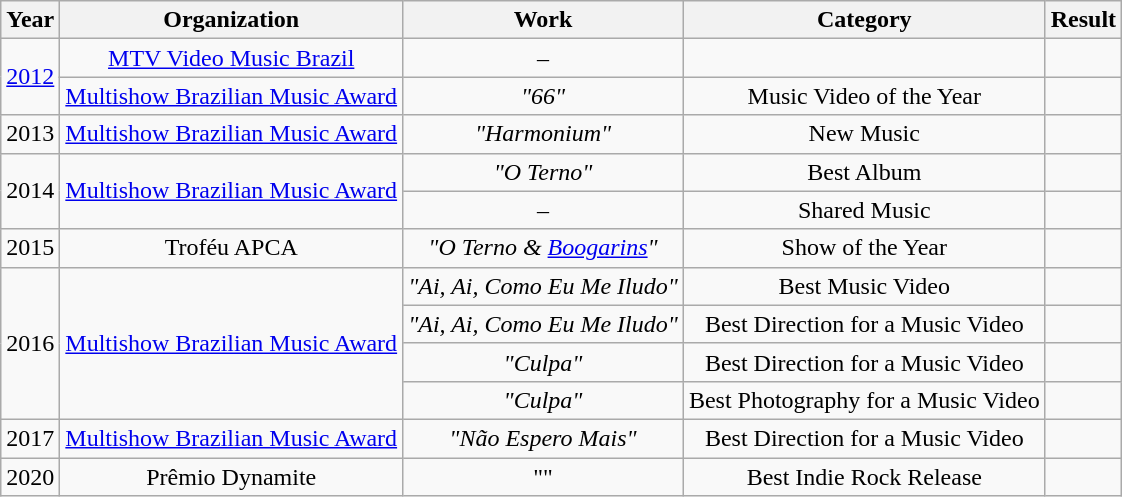<table class="wikitable plainrowheaders" style="text-align:center;">
<tr>
<th>Year</th>
<th>Organization</th>
<th>Work</th>
<th>Category</th>
<th>Result</th>
</tr>
<tr>
<td rowspan=2><a href='#'>2012</a></td>
<td><a href='#'>MTV Video Music Brazil</a></td>
<td>–</td>
<td></td>
<td></td>
</tr>
<tr>
<td><a href='#'>Multishow Brazilian Music Award</a></td>
<td><em>"66"</em></td>
<td>Music Video of the Year</td>
<td></td>
</tr>
<tr>
<td>2013</td>
<td><a href='#'>Multishow Brazilian Music Award</a></td>
<td><em>"Harmonium"</em></td>
<td>New Music</td>
<td></td>
</tr>
<tr>
<td rowspan=2>2014</td>
<td rowspan=2><a href='#'>Multishow Brazilian Music Award</a></td>
<td><em>"O Terno"</em></td>
<td>Best Album</td>
<td></td>
</tr>
<tr>
<td>–</td>
<td>Shared Music</td>
<td></td>
</tr>
<tr>
<td>2015</td>
<td>Troféu APCA</td>
<td><em>"O Terno & <a href='#'>Boogarins</a>"</em></td>
<td>Show of the Year</td>
<td></td>
</tr>
<tr>
<td rowspan=4>2016</td>
<td rowspan=4><a href='#'>Multishow Brazilian Music Award</a></td>
<td><em>"Ai, Ai, Como Eu Me Iludo"</em></td>
<td>Best Music Video</td>
<td></td>
</tr>
<tr>
<td><em>"Ai, Ai, Como Eu Me Iludo"</em></td>
<td>Best Direction for a Music Video</td>
<td></td>
</tr>
<tr>
<td><em>"Culpa"</em></td>
<td>Best Direction for a Music Video</td>
<td></td>
</tr>
<tr>
<td><em>"Culpa"</em></td>
<td>Best Photography for a Music Video</td>
<td></td>
</tr>
<tr>
<td>2017</td>
<td><a href='#'>Multishow Brazilian Music Award</a></td>
<td><em>"Não Espero Mais"</em></td>
<td>Best Direction for a Music Video</td>
<td></td>
</tr>
<tr>
<td>2020</td>
<td>Prêmio Dynamite</td>
<td>"<atrás/além>"</td>
<td>Best Indie Rock Release</td>
<td></td>
</tr>
</table>
